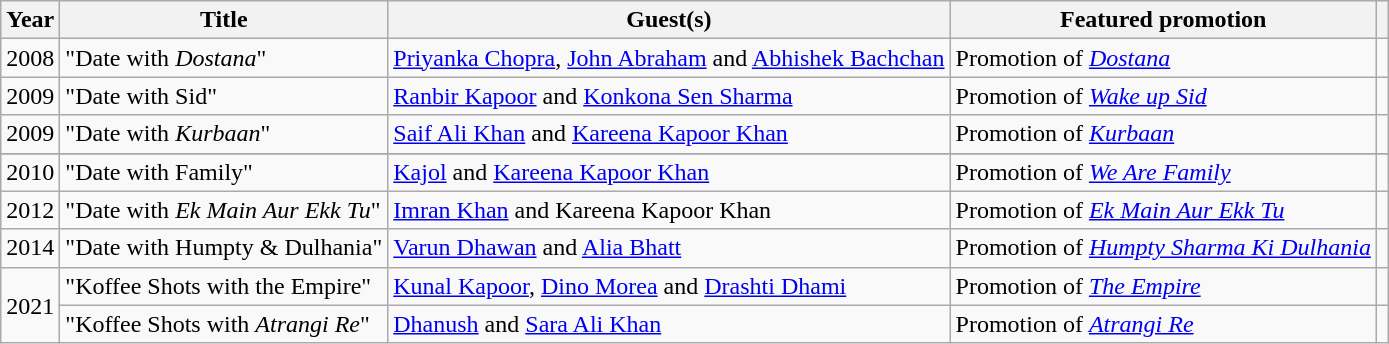<table class="wikitable sortable">
<tr>
<th>Year</th>
<th>Title</th>
<th>Guest(s)</th>
<th>Featured promotion</th>
<th></th>
</tr>
<tr>
<td>2008</td>
<td>"Date with <em>Dostana</em>"</td>
<td><a href='#'>Priyanka Chopra</a>, <a href='#'>John Abraham</a> and <a href='#'>Abhishek Bachchan</a></td>
<td>Promotion of <em><a href='#'>Dostana</a></em></td>
<td></td>
</tr>
<tr>
<td>2009</td>
<td>"Date with Sid"</td>
<td><a href='#'>Ranbir Kapoor</a> and <a href='#'>Konkona Sen Sharma</a></td>
<td>Promotion of <em><a href='#'>Wake up Sid</a></em></td>
<td></td>
</tr>
<tr>
<td>2009</td>
<td>"Date with <em>Kurbaan</em>"</td>
<td><a href='#'>Saif Ali Khan</a> and <a href='#'>Kareena Kapoor Khan</a></td>
<td>Promotion of <em><a href='#'>Kurbaan</a></em></td>
<td></td>
</tr>
<tr>
</tr>
<tr>
<td>2010</td>
<td>"Date with Family"</td>
<td><a href='#'>Kajol</a> and <a href='#'>Kareena Kapoor Khan</a></td>
<td>Promotion of <em><a href='#'>We Are Family</a></em></td>
<td></td>
</tr>
<tr>
<td>2012</td>
<td>"Date with <em>Ek Main Aur Ekk Tu</em>"</td>
<td><a href='#'>Imran Khan</a> and Kareena Kapoor Khan</td>
<td>Promotion of <em><a href='#'>Ek Main Aur Ekk Tu</a></em></td>
<td></td>
</tr>
<tr>
<td>2014</td>
<td>"Date with Humpty & Dulhania"</td>
<td><a href='#'>Varun Dhawan</a> and <a href='#'>Alia Bhatt</a></td>
<td>Promotion of <em><a href='#'>Humpty Sharma Ki Dulhania</a></em></td>
<td></td>
</tr>
<tr>
<td rowspan = "2">2021</td>
<td>"Koffee Shots with the Empire"</td>
<td><a href='#'>Kunal Kapoor</a>, <a href='#'>Dino Morea</a> and <a href='#'>Drashti Dhami</a></td>
<td>Promotion of <em><a href='#'>The Empire</a></em></td>
<td></td>
</tr>
<tr>
<td>"Koffee Shots with <em>Atrangi Re</em>"</td>
<td><a href='#'>Dhanush</a> and <a href='#'>Sara Ali Khan</a></td>
<td>Promotion of <em><a href='#'>Atrangi Re</a></em></td>
<td></td>
</tr>
</table>
